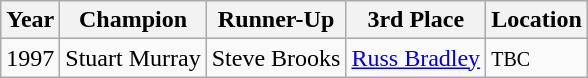<table class="wikitable">
<tr>
<th>Year</th>
<th>Champion</th>
<th>Runner-Up</th>
<th>3rd Place</th>
<th>Location</th>
</tr>
<tr>
<td>1997</td>
<td> Stuart Murray</td>
<td> Steve Brooks</td>
<td> <a href='#'>Russ Bradley</a></td>
<td> <small>TBC</small></td>
</tr>
</table>
